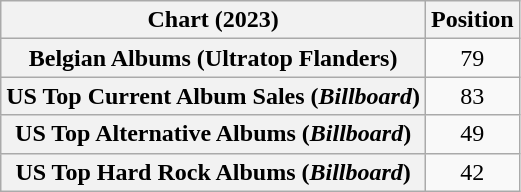<table class="wikitable sortable plainrowheaders" style="text-align:center">
<tr>
<th scope="col">Chart (2023)</th>
<th scope="col">Position</th>
</tr>
<tr>
<th scope="row">Belgian Albums (Ultratop Flanders)</th>
<td>79</td>
</tr>
<tr>
<th scope="row">US Top Current Album Sales (<em>Billboard</em>)</th>
<td>83</td>
</tr>
<tr>
<th scope="row">US Top Alternative Albums (<em>Billboard</em>)</th>
<td>49</td>
</tr>
<tr>
<th scope="row">US Top Hard Rock Albums (<em>Billboard</em>)</th>
<td>42</td>
</tr>
</table>
